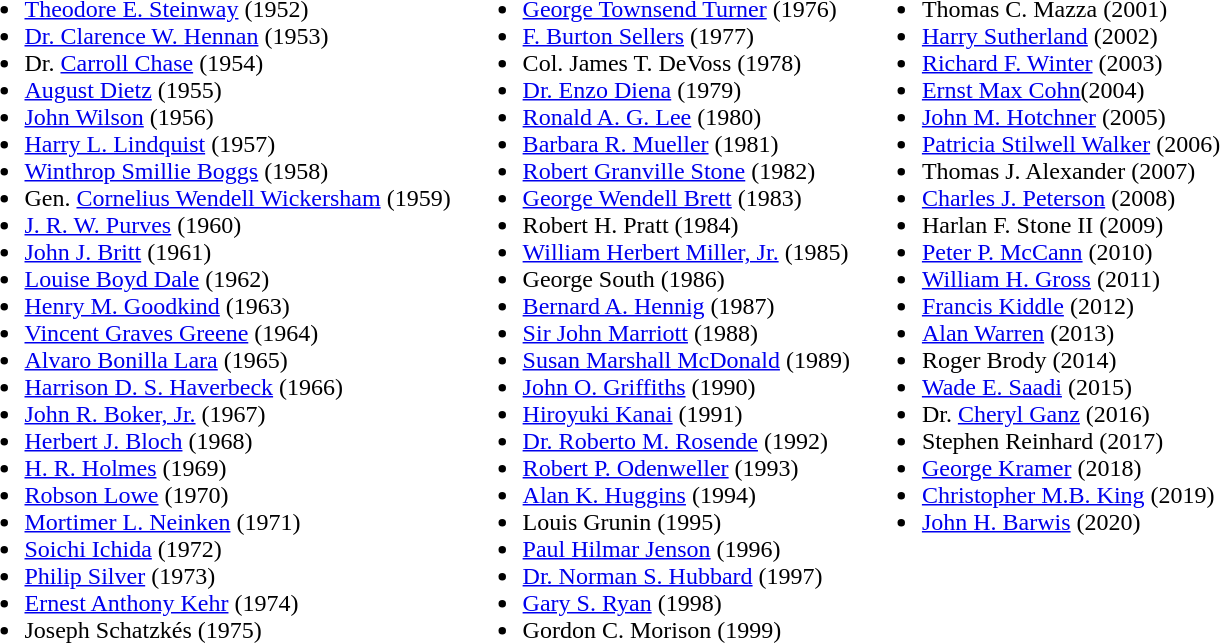<table>
<tr valign=top>
<td style= width="35%"><br><ul><li><a href='#'>Theodore E. Steinway</a> (1952)</li><li><a href='#'>Dr. Clarence W. Hennan</a> (1953)</li><li>Dr. <a href='#'>Carroll Chase</a> (1954)</li><li><a href='#'>August Dietz</a> (1955)</li><li><a href='#'>John Wilson</a> (1956)</li><li><a href='#'>Harry L. Lindquist</a> (1957)</li><li><a href='#'>Winthrop Smillie Boggs</a> (1958)</li><li>Gen. <a href='#'>Cornelius Wendell Wickersham</a> (1959)</li><li><a href='#'>J. R. W. Purves</a> (1960)</li><li><a href='#'>John J. Britt</a> (1961)</li><li><a href='#'>Louise Boyd Dale</a> (1962)</li><li><a href='#'>Henry M. Goodkind</a> (1963)</li><li><a href='#'>Vincent Graves Greene</a> (1964)</li><li><a href='#'>Alvaro Bonilla Lara</a> (1965)</li><li><a href='#'>Harrison D. S. Haverbeck</a> (1966)</li><li><a href='#'>John R. Boker, Jr.</a> (1967)</li><li><a href='#'>Herbert J. Bloch</a> (1968)</li><li><a href='#'>H. R. Holmes</a> (1969)</li><li><a href='#'>Robson Lowe</a> (1970)</li><li><a href='#'>Mortimer L. Neinken</a> (1971)</li><li><a href='#'>Soichi Ichida</a> (1972)</li><li><a href='#'>Philip Silver</a> (1973)</li><li><a href='#'>Ernest Anthony Kehr</a> (1974)</li><li>Joseph Schatzkés (1975)</li></ul></td>
<td></td>
<td style= width="35%"><br><ul><li><a href='#'>George Townsend Turner</a> (1976)</li><li><a href='#'>F. Burton Sellers</a> (1977)</li><li>Col. James T. DeVoss (1978)</li><li><a href='#'>Dr. Enzo Diena</a> (1979)</li><li><a href='#'>Ronald A. G. Lee</a> (1980)</li><li><a href='#'>Barbara R. Mueller</a> (1981)</li><li><a href='#'>Robert Granville Stone</a> (1982)</li><li><a href='#'>George Wendell Brett</a> (1983)</li><li>Robert H. Pratt (1984)</li><li><a href='#'>William Herbert Miller, Jr.</a> (1985)</li><li>George South (1986)</li><li><a href='#'>Bernard A. Hennig</a> (1987)</li><li><a href='#'>Sir John Marriott</a> (1988)</li><li><a href='#'>Susan Marshall McDonald</a> (1989)</li><li><a href='#'>John O. Griffiths</a> (1990)</li><li><a href='#'>Hiroyuki Kanai</a> (1991)</li><li><a href='#'>Dr. Roberto M. Rosende</a> (1992)</li><li><a href='#'>Robert P. Odenweller</a> (1993)</li><li><a href='#'>Alan K. Huggins</a> (1994)</li><li>Louis Grunin (1995)</li><li><a href='#'>Paul Hilmar Jenson</a> (1996)</li><li><a href='#'>Dr. Norman S. Hubbard</a> (1997)</li><li><a href='#'>Gary S. Ryan</a> (1998)</li><li>Gordon C. Morison (1999)</li></ul></td>
<td></td>
<td style= width="35%"><br><ul><li>Thomas C. Mazza (2001)</li><li><a href='#'>Harry Sutherland</a> (2002)</li><li><a href='#'>Richard F. Winter</a> (2003)</li><li><a href='#'>Ernst Max Cohn</a>(2004)</li><li><a href='#'>John M. Hotchner</a> (2005)</li><li><a href='#'>Patricia Stilwell Walker</a> (2006)</li><li>Thomas J. Alexander (2007)</li><li><a href='#'>Charles J. Peterson</a> (2008)</li><li>Harlan F. Stone II (2009)</li><li><a href='#'>Peter P. McCann</a> (2010)</li><li><a href='#'>William H. Gross</a> (2011)</li><li><a href='#'>Francis Kiddle</a> (2012) </li><li><a href='#'>Alan Warren</a> (2013) </li><li>Roger Brody (2014)</li><li><a href='#'>Wade E. Saadi</a> (2015)</li><li>Dr. <a href='#'>Cheryl Ganz</a> (2016)</li><li>Stephen Reinhard (2017)</li><li><a href='#'>George Kramer</a> (2018)</li><li><a href='#'>Christopher M.B. King</a> (2019)</li><li><a href='#'>John H. Barwis</a> (2020)</li></ul></td>
</tr>
</table>
